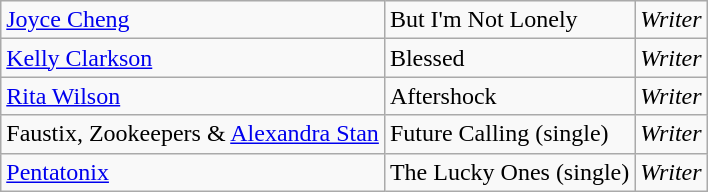<table class="wikitable">
<tr>
<td><a href='#'>Joyce Cheng</a></td>
<td>But I'm Not Lonely</td>
<td><em>Writer</em></td>
</tr>
<tr>
<td><a href='#'>Kelly Clarkson</a></td>
<td>Blessed</td>
<td><em>Writer</em></td>
</tr>
<tr>
<td><a href='#'>Rita Wilson</a></td>
<td>Aftershock</td>
<td><em>Writer</em></td>
</tr>
<tr>
<td>Faustix, Zookeepers & <a href='#'>Alexandra Stan</a></td>
<td>Future Calling (single)</td>
<td><em>Writer</em></td>
</tr>
<tr>
<td><a href='#'>Pentatonix</a></td>
<td>The Lucky Ones (single)</td>
<td><em>Writer</em></td>
</tr>
</table>
